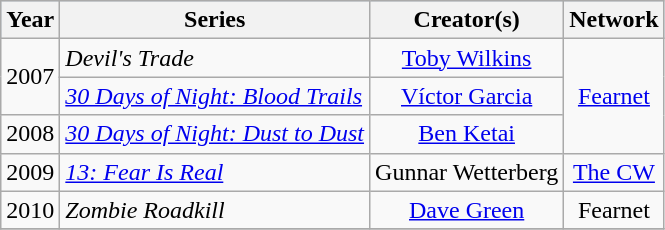<table class="wikitable sortable">
<tr style="background:#b0c4de; text-align:center;">
<th>Year</th>
<th>Series</th>
<th>Creator(s)</th>
<th>Network</th>
</tr>
<tr>
<td rowspan="2" style="text-align:center;">2007</td>
<td style="text-align:left;"><em>Devil's Trade</em></td>
<td style="text-align:center;"><a href='#'>Toby Wilkins</a></td>
<td rowspan="3" style="text-align:center;"><a href='#'>Fearnet</a></td>
</tr>
<tr>
<td style="text-align:left;"><em><a href='#'>30 Days of Night: Blood Trails</a></em></td>
<td style="text-align:center;"><a href='#'>Víctor Garcia</a></td>
</tr>
<tr>
<td style="text-align:center;">2008</td>
<td style="text-align:left;"><em><a href='#'>30 Days of Night: Dust to Dust</a></em></td>
<td style="text-align:center;"><a href='#'>Ben Ketai</a></td>
</tr>
<tr>
<td style="text-align:center;">2009</td>
<td style="text-align:left;"><em><a href='#'>13: Fear Is Real</a></em></td>
<td style="text-align:center;">Gunnar Wetterberg</td>
<td style="text-align:center;"><a href='#'>The CW</a></td>
</tr>
<tr>
<td style="text-align:center;">2010</td>
<td style="text-align:left;"><em>Zombie Roadkill</em></td>
<td style="text-align:center;"><a href='#'>Dave Green</a></td>
<td style="text-align:center;">Fearnet</td>
</tr>
<tr>
</tr>
</table>
